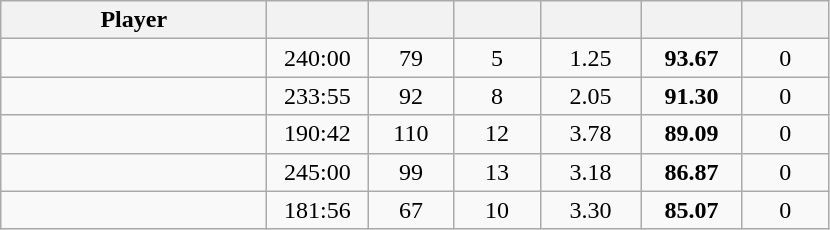<table class="wikitable sortable" style="text-align:center;">
<tr>
<th width="170px">Player</th>
<th width="60px"></th>
<th width="50px"></th>
<th width="50px"></th>
<th width="60px"></th>
<th width="60px"></th>
<th width="50px"></th>
</tr>
<tr>
<td align="left"> </td>
<td>240:00</td>
<td>79</td>
<td>5</td>
<td>1.25</td>
<td><strong>93.67</strong></td>
<td>0</td>
</tr>
<tr>
<td align="left"> </td>
<td>233:55</td>
<td>92</td>
<td>8</td>
<td>2.05</td>
<td><strong>91.30</strong></td>
<td>0</td>
</tr>
<tr>
<td align="left"> </td>
<td>190:42</td>
<td>110</td>
<td>12</td>
<td>3.78</td>
<td><strong>89.09</strong></td>
<td>0</td>
</tr>
<tr>
<td align="left"> </td>
<td>245:00</td>
<td>99</td>
<td>13</td>
<td>3.18</td>
<td><strong>86.87</strong></td>
<td>0</td>
</tr>
<tr>
<td align="left"> </td>
<td>181:56</td>
<td>67</td>
<td>10</td>
<td>3.30</td>
<td><strong>85.07</strong></td>
<td>0</td>
</tr>
</table>
